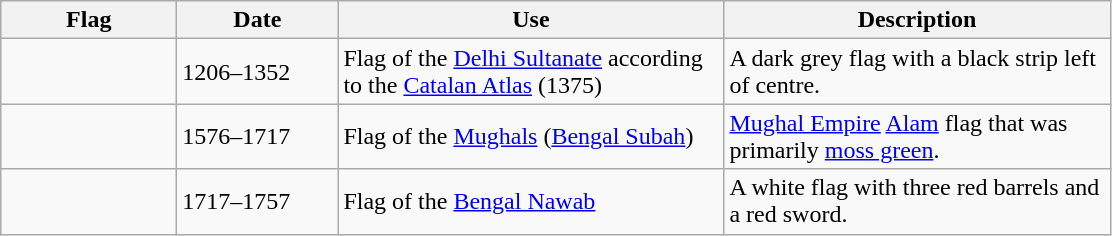<table class="wikitable">
<tr>
<th style="width:110px;">Flag</th>
<th style="width:100px;">Date</th>
<th style="width:250px;">Use</th>
<th style="width:250px;">Description</th>
</tr>
<tr>
<td></td>
<td>1206–1352</td>
<td>Flag of the <a href='#'>Delhi Sultanate</a> according to the <a href='#'>Catalan Atlas</a> (1375)</td>
<td>A dark grey flag with a black strip left of centre.</td>
</tr>
<tr>
<td></td>
<td>1576–1717</td>
<td>Flag of the <a href='#'>Mughals</a> (<a href='#'>Bengal Subah</a>)</td>
<td><a href='#'>Mughal Empire</a> <a href='#'>Alam</a> flag that was primarily <a href='#'>moss green</a>.</td>
</tr>
<tr>
<td></td>
<td>1717–1757</td>
<td>Flag of the <a href='#'>Bengal Nawab</a></td>
<td>A white flag with three red barrels and a red sword.</td>
</tr>
</table>
